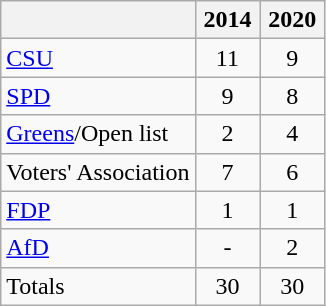<table class="wikitable">
<tr class="hintergrundfarbe5">
<th></th>
<th width="20%">2014</th>
<th width="20%">2020</th>
</tr>
<tr>
<td><a href='#'>CSU</a></td>
<td style="text-align:center">11</td>
<td style="text-align:center">9</td>
</tr>
<tr>
<td><a href='#'>SPD</a></td>
<td style="text-align:center">9</td>
<td style="text-align:center">8</td>
</tr>
<tr>
<td><a href='#'>Greens</a>/Open list</td>
<td style="text-align:center">2</td>
<td style="text-align:center">4</td>
</tr>
<tr>
<td>Voters' Association</td>
<td style="text-align:center">7</td>
<td style="text-align:center">6</td>
</tr>
<tr>
<td><a href='#'>FDP</a></td>
<td style="text-align:center">1</td>
<td style="text-align:center">1</td>
</tr>
<tr>
<td><a href='#'>AfD</a></td>
<td style="text-align:center">-</td>
<td style="text-align:center">2</td>
</tr>
<tr>
<td>Totals</td>
<td style="text-align:center">30</td>
<td style="text-align:center">30</td>
</tr>
</table>
